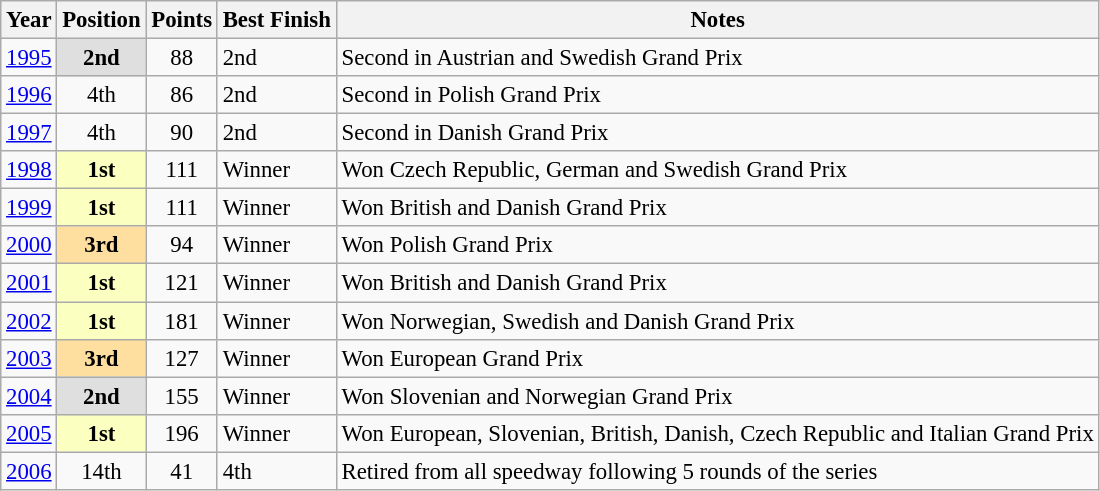<table class="wikitable" style="font-size: 95%;">
<tr>
<th>Year</th>
<th>Position</th>
<th>Points</th>
<th>Best Finish</th>
<th>Notes</th>
</tr>
<tr>
<td><a href='#'>1995</a></td>
<td align="center" style="background:#dfdfdf;"><strong>2nd</strong></td>
<td align="center">88</td>
<td>2nd</td>
<td>Second in Austrian and Swedish Grand Prix</td>
</tr>
<tr>
<td><a href='#'>1996</a></td>
<td align="center">4th</td>
<td align="center">86</td>
<td>2nd</td>
<td>Second in Polish Grand Prix</td>
</tr>
<tr>
<td><a href='#'>1997</a></td>
<td align="center">4th</td>
<td align="center">90</td>
<td>2nd</td>
<td>Second in Danish Grand Prix</td>
</tr>
<tr>
<td><a href='#'>1998</a></td>
<td align="center" style="background:#FBFFBF;"><strong>1st</strong></td>
<td align="center">111</td>
<td>Winner</td>
<td>Won Czech Republic, German and Swedish Grand Prix</td>
</tr>
<tr>
<td><a href='#'>1999</a></td>
<td align="center" style="background:#FBFFBF;"><strong>1st</strong></td>
<td align="center">111</td>
<td>Winner</td>
<td>Won British and Danish Grand Prix</td>
</tr>
<tr>
<td><a href='#'>2000</a></td>
<td align="center" style="background:#FFDF9F;"><strong>3rd</strong></td>
<td align="center">94</td>
<td>Winner</td>
<td>Won Polish Grand Prix</td>
</tr>
<tr>
<td><a href='#'>2001</a></td>
<td align="center" style="background:#FBFFBF;"><strong>1st</strong></td>
<td align="center">121</td>
<td>Winner</td>
<td>Won British and Danish Grand Prix</td>
</tr>
<tr>
<td><a href='#'>2002</a></td>
<td align="center" style="background:#FBFFBF;"><strong>1st</strong></td>
<td align="center">181</td>
<td>Winner</td>
<td>Won Norwegian, Swedish and Danish Grand Prix</td>
</tr>
<tr>
<td><a href='#'>2003</a></td>
<td align="center" style="background:#FFDF9F;"><strong>3rd</strong></td>
<td align="center">127</td>
<td>Winner</td>
<td>Won European Grand Prix</td>
</tr>
<tr>
<td><a href='#'>2004</a></td>
<td align="center" style="background:#dfdfdf;"><strong>2nd</strong></td>
<td align="center">155</td>
<td>Winner</td>
<td>Won Slovenian and Norwegian Grand Prix</td>
</tr>
<tr>
<td><a href='#'>2005</a></td>
<td align="center" style="background:#FBFFBF;"><strong>1st</strong></td>
<td align="center">196</td>
<td>Winner</td>
<td>Won European, Slovenian, British, Danish, Czech Republic and Italian Grand Prix</td>
</tr>
<tr>
<td><a href='#'>2006</a></td>
<td align="center">14th</td>
<td align="center">41</td>
<td>4th</td>
<td>Retired from all speedway following 5 rounds of the series</td>
</tr>
</table>
